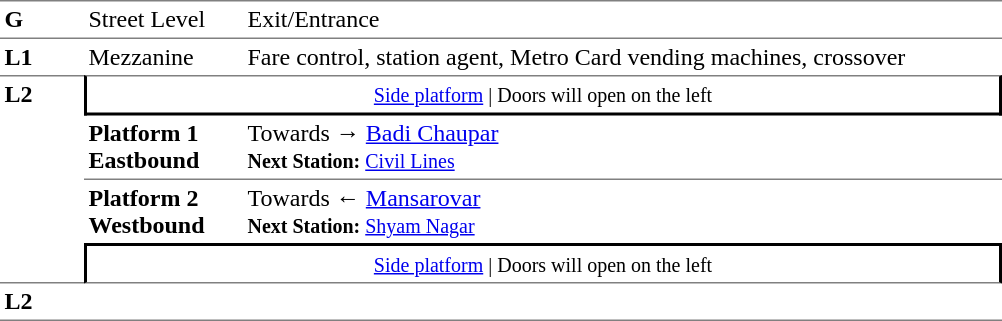<table table border=0 cellspacing=0 cellpadding=3>
<tr>
<td style="border-bottom:solid 1px grey;border-top:solid 1px grey;" width=50 valign=top><strong>G</strong></td>
<td style="border-top:solid 1px grey;border-bottom:solid 1px grey;" width=100 valign=top>Street Level</td>
<td style="border-top:solid 1px grey;border-bottom:solid 1px grey;" width=500 valign=top>Exit/Entrance</td>
</tr>
<tr>
<td valign=top><strong>L1</strong></td>
<td valign=top>Mezzanine</td>
<td valign=top>Fare control, station agent, Metro Card vending machines, crossover<br></td>
</tr>
<tr>
<td style="border-top:solid 1px grey;border-bottom:solid 1px grey;" width=50 rowspan=4 valign=top><strong>L2</strong></td>
<td style="border-top:solid 1px grey;border-right:solid 2px black;border-left:solid 2px black;border-bottom:solid 2px black;text-align:center;" colspan=2><small><a href='#'>Side platform</a> | Doors will open on the left </small></td>
</tr>
<tr>
<td style="border-bottom:solid 1px grey;" width=100><span><strong>Platform 1</strong><br><strong>Eastbound</strong></span></td>
<td style="border-bottom:solid 1px grey;" width=500>Towards → <a href='#'>Badi Chaupar</a><br><small><strong>Next Station:</strong> <a href='#'>Civil Lines</a></small></td>
</tr>
<tr>
<td><span><strong>Platform 2</strong><br><strong>Westbound</strong></span></td>
<td><span></span>Towards ← <a href='#'>Mansarovar</a><br><small><strong>Next Station:</strong> <a href='#'>Shyam Nagar</a></small></td>
</tr>
<tr>
<td style="border-top:solid 2px black;border-right:solid 2px black;border-left:solid 2px black;border-bottom:solid 1px grey;" colspan=2  align=center><small><a href='#'>Side platform</a> | Doors will open on the left </small></td>
</tr>
<tr>
<td style="border-bottom:solid 1px grey;" width=50 rowspan=2 valign=top><strong>L2</strong></td>
<td style="border-bottom:solid 1px grey;" width=100></td>
<td style="border-bottom:solid 1px grey;" width=500></td>
</tr>
<tr>
</tr>
</table>
